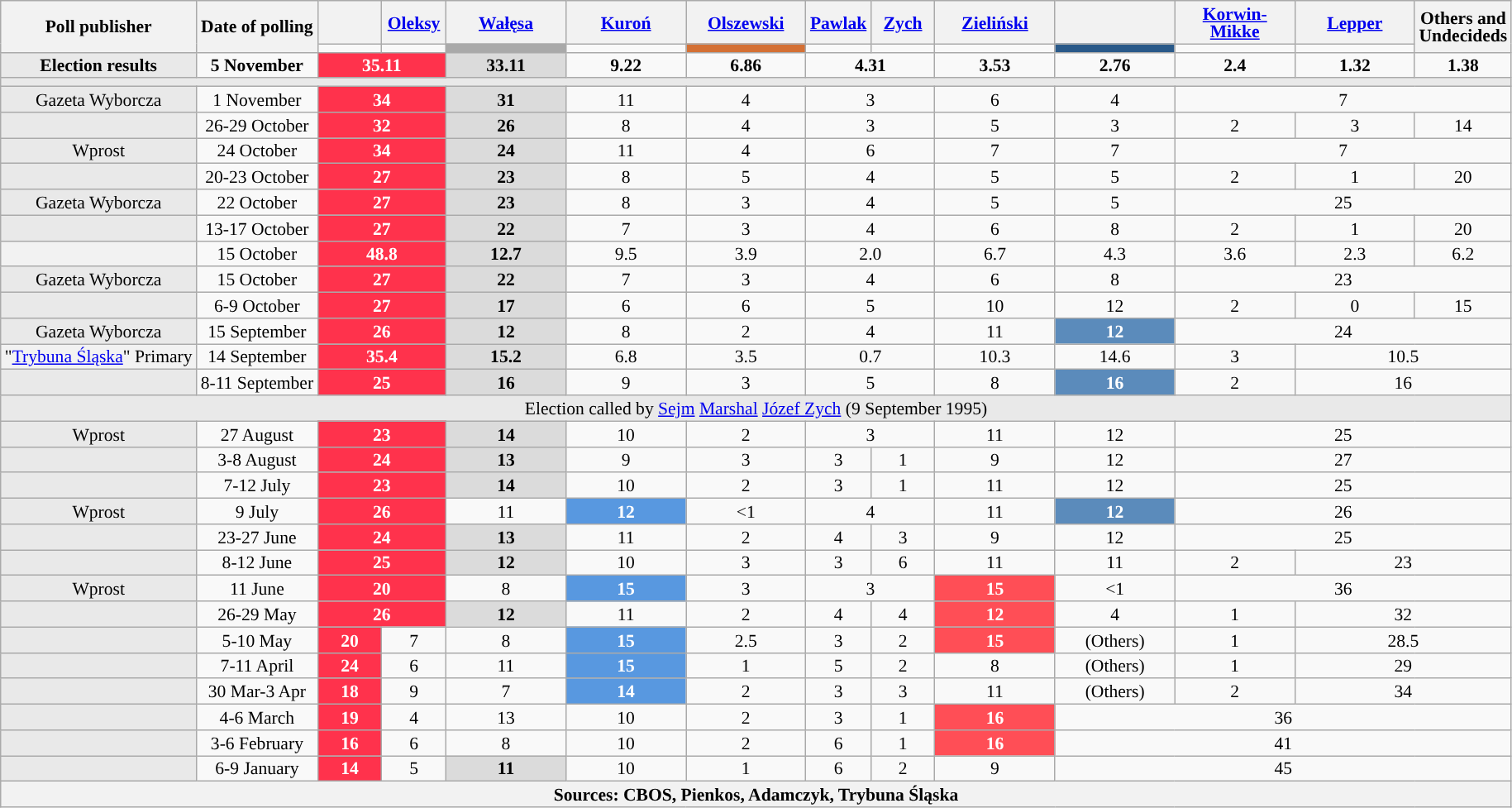<table class="wikitable" style="text-align:center; font-size:90%; line-height:14px;">
<tr>
<th rowspan="2">Poll publisher</th>
<th rowspan="2">Date of polling</th>
<th style="width:45px;"><br></th>
<th style="width:45px;"><a href='#'>Oleksy</a><br></th>
<th style="width:90px;"><a href='#'>Wałęsa</a><br></th>
<th style="width:90px;"><a href='#'>Kuroń</a><br></th>
<th style="width:90px;"><a href='#'>Olszewski</a><br></th>
<th style="width:45px;"><a href='#'>Pawlak</a><br></th>
<th style="width:45px;"><a href='#'>Zych</a><br></th>
<th style="width:90px;"><a href='#'>Zieliński</a><br></th>
<th style="width:90px;"><br></th>
<th style="width:90px;"><a href='#'>Korwin-Mikke</a><br></th>
<th style="width:90px;"><a href='#'>Lepper</a><br></th>
<th rowspan="2">Others and<br>Undecideds</th>
</tr>
<tr>
<td style="background:"></td>
<td style="background:"></td>
<td style="background:#A9A9A9;"></td>
<td style="background:"></td>
<td style="background:#D47034;"></td>
<td style="background:"></td>
<td style="background:"></td>
<td style="background:"></td>
<td style="background:#295989;"></td>
<td style="background:"></td>
<td style="background:"></td>
</tr>
<tr>
<td style="background-color:#E9E9E9"><strong>Election results</strong></td>
<td><strong>5 November</strong></td>
<td colspan="2" style="background:#FF324C; color:white;"><strong>35.11</strong></td>
<td style="background:#DBDBDB; color:black;"><strong>33.11</strong></td>
<td><strong>9.22</strong></td>
<td><strong>6.86</strong></td>
<td colspan="2"><strong>4.31</strong></td>
<td><strong>3.53</strong></td>
<td><strong>2.76</strong></td>
<td><strong>2.4</strong></td>
<td><strong>1.32</strong></td>
<td><strong>1.38</strong></td>
</tr>
<tr>
<td colspan="14" style="background-color:#E9E9E9"></td>
</tr>
<tr>
<td style="background-color:#E9E9E9">Gazeta Wyborcza</td>
<td>1 November</td>
<td colspan="2" style="background:#FF324C; color:white;"><strong>34</strong></td>
<td style="background:#DBDBDB; color:black;"><strong>31</strong></td>
<td>11</td>
<td>4</td>
<td colspan="2">3</td>
<td>6</td>
<td>4</td>
<td colspan="3">7</td>
</tr>
<tr>
<td style="background-color:#E9E9E9"></td>
<td>26-29 October</td>
<td colspan="2" style="background:#FF324C; color:white;"><strong>32</strong></td>
<td style="background:#DBDBDB; color:black;"><strong>26</strong></td>
<td>8</td>
<td>4</td>
<td colspan="2">3</td>
<td>5</td>
<td>3</td>
<td>2</td>
<td>3</td>
<td>14</td>
</tr>
<tr>
<td style="background-color:#E9E9E9">Wprost</td>
<td>24 October</td>
<td colspan="2" style="background:#FF324C; color:white;"><strong>34</strong></td>
<td style="background:#DBDBDB; color:black;"><strong>24</strong></td>
<td>11</td>
<td>4</td>
<td colspan="2">6</td>
<td>7</td>
<td>7</td>
<td colspan="3">7</td>
</tr>
<tr>
<td style="background-color:#E9E9E9"></td>
<td>20-23 October</td>
<td colspan="2" style="background:#FF324C; color:white;"><strong>27</strong></td>
<td style="background:#DBDBDB; color:black;"><strong>23</strong></td>
<td>8</td>
<td>5</td>
<td colspan="2">4</td>
<td>5</td>
<td>5</td>
<td>2</td>
<td>1</td>
<td>20</td>
</tr>
<tr>
<td style="background-color:#E9E9E9">Gazeta Wyborcza</td>
<td>22 October</td>
<td colspan="2" style="background:#FF324C; color:white;"><strong>27</strong></td>
<td style="background:#DBDBDB; color:black;"><strong>23</strong></td>
<td>8</td>
<td>3</td>
<td colspan="2">4</td>
<td>5</td>
<td>5</td>
<td colspan="3">25</td>
</tr>
<tr>
<td style="background-color:#E9E9E9"></td>
<td>13-17 October</td>
<td colspan="2" style="background:#FF324C; color:white;"><strong>27</strong></td>
<td style="background:#DBDBDB; color:black;"><strong>22</strong></td>
<td>7</td>
<td>3</td>
<td colspan="2">4</td>
<td>6</td>
<td>8</td>
<td>2</td>
<td>1</td>
<td>20</td>
</tr>
<tr>
<td style="background-color:#F2F2F2"></td>
<td>15 October</td>
<td colspan="2" style="background:#FF324C; color:white;"><strong>48.8</strong></td>
<td style="background:#DBDBDB; color:black;"><strong>12.7</strong></td>
<td>9.5</td>
<td>3.9</td>
<td colspan="2">2.0</td>
<td>6.7</td>
<td>4.3</td>
<td>3.6</td>
<td>2.3</td>
<td>6.2</td>
</tr>
<tr>
<td style="background-color:#E9E9E9">Gazeta Wyborcza</td>
<td>15 October</td>
<td colspan="2" style="background:#FF324C; color:white;"><strong>27</strong></td>
<td style="background:#DBDBDB; color:black;"><strong>22</strong></td>
<td>7</td>
<td>3</td>
<td colspan="2">4</td>
<td>6</td>
<td>8</td>
<td colspan="3">23</td>
</tr>
<tr>
<td style="background-color:#E9E9E9"></td>
<td>6-9 October</td>
<td colspan="2" style="background:#FF324C; color:white;"><strong>27</strong></td>
<td style="background:#DBDBDB; color:black;"><strong>17</strong></td>
<td>6</td>
<td>6</td>
<td colspan="2">5</td>
<td>10</td>
<td>12</td>
<td>2</td>
<td>0</td>
<td>15</td>
</tr>
<tr>
<td style="background-color:#E9E9E9">Gazeta Wyborcza</td>
<td>15 September</td>
<td colspan="2" style="background:#FF324C; color:white;"><strong>26</strong></td>
<td style="background:#DBDBDB; color:black;"><strong>12</strong></td>
<td>8</td>
<td>2</td>
<td colspan="2">4</td>
<td>11</td>
<td style="background:#5B8BBB; color:white;"><strong>12</strong></td>
<td colspan="3">24</td>
</tr>
<tr>
<td style="background-color:#F2F2F2">"<a href='#'>Trybuna Śląska</a>" Primary</td>
<td>14 September</td>
<td colspan="2" style="background:#FF324C; color:white;"><strong>35.4</strong></td>
<td style="background:#DBDBDB; color:black;"><strong>15.2</strong></td>
<td>6.8</td>
<td>3.5</td>
<td colspan="2">0.7</td>
<td>10.3</td>
<td>14.6</td>
<td>3</td>
<td colspan="2">10.5</td>
</tr>
<tr>
<td style="background-color:#E9E9E9"></td>
<td>8-11 September</td>
<td colspan="2" style="background:#FF324C; color:white;"><strong>25</strong></td>
<td style="background:#DBDBDB; color:black;"><strong>16</strong></td>
<td>9</td>
<td>3</td>
<td colspan="2">5</td>
<td>8</td>
<td style="background:#5B8BBB; color:white;"><strong>16</strong></td>
<td>2</td>
<td colspan="2">16</td>
</tr>
<tr>
<td colspan="14" style="background-color:#E9E9E9">Election called by <a href='#'>Sejm</a> <a href='#'>Marshal</a> <a href='#'>Józef Zych</a> (9 September 1995)</td>
</tr>
<tr>
<td style="background-color:#E9E9E9">Wprost</td>
<td>27 August</td>
<td colspan="2" style="background:#FF324C; color:white;"><strong>23</strong></td>
<td style="background:#DBDBDB; color:black;"><strong>14</strong></td>
<td>10</td>
<td>2</td>
<td colspan="2">3</td>
<td>11</td>
<td>12</td>
<td colspan="3">25</td>
</tr>
<tr>
<td style="background-color:#E9E9E9"></td>
<td>3-8 August</td>
<td colspan="2" style="background:#FF324C; color:white;"><strong>24</strong></td>
<td style="background:#DBDBDB; color:black;"><strong>13</strong></td>
<td>9</td>
<td>3</td>
<td>3</td>
<td>1</td>
<td>9</td>
<td>12</td>
<td colspan="3">27</td>
</tr>
<tr>
<td style="background-color:#E9E9E9"></td>
<td>7-12 July</td>
<td colspan="2" style="background:#FF324C; color:white;"><strong>23</strong></td>
<td style="background:#DBDBDB; color:black;"><strong>14</strong></td>
<td>10</td>
<td>2</td>
<td>3</td>
<td>1</td>
<td>11</td>
<td>12</td>
<td colspan="3">25</td>
</tr>
<tr>
<td style="background-color:#E9E9E9">Wprost</td>
<td>9 July</td>
<td colspan="2" style="background:#FF324C; color:white;"><strong>26</strong></td>
<td>11</td>
<td style="background:#5898E0; color:white;"><strong>12</strong></td>
<td><1</td>
<td colspan="2">4</td>
<td>11</td>
<td style="background:#5B8BBB; color:white;"><strong>12</strong></td>
<td colspan="3">26</td>
</tr>
<tr>
<td style="background-color:#E9E9E9"></td>
<td>23-27 June</td>
<td colspan="2" style="background:#FF324C; color:white;"><strong>24</strong></td>
<td style="background:#DBDBDB; color:black;"><strong>13</strong></td>
<td>11</td>
<td>2</td>
<td>4</td>
<td>3</td>
<td>9</td>
<td>12</td>
<td colspan="3">25</td>
</tr>
<tr>
<td style="background-color:#E9E9E9"></td>
<td>8-12 June</td>
<td colspan="2" style="background:#FF324C; color:white;"><strong>25</strong></td>
<td style="background:#DBDBDB; color:black;"><strong>12</strong></td>
<td>10</td>
<td>3</td>
<td>3</td>
<td>6</td>
<td>11</td>
<td>11</td>
<td>2</td>
<td colspan="2">23</td>
</tr>
<tr>
<td style="background-color:#E9E9E9">Wprost</td>
<td>11 June</td>
<td colspan="2" style="background:#FF324C; color:white;"><strong>20</strong></td>
<td>8</td>
<td style="background:#5898E0; color:white;"><strong>15</strong></td>
<td>3</td>
<td colspan="2">3</td>
<td style="background:#FF4E56; color:white;"><strong>15</strong></td>
<td><1</td>
<td colspan="3">36</td>
</tr>
<tr>
<td style="background-color:#E9E9E9"></td>
<td>26-29 May</td>
<td colspan="2" style="background:#FF324C; color:white;"><strong>26</strong></td>
<td style="background:#DBDBDB; color:black;"><strong>12</strong></td>
<td>11</td>
<td>2</td>
<td>4</td>
<td>4</td>
<td style="background:#FF4E56; color:white;"><strong>12</strong></td>
<td>4</td>
<td>1</td>
<td colspan="2">32</td>
</tr>
<tr>
<td style="background-color:#E9E9E9"></td>
<td>5-10 May</td>
<td style="background:#FF324C; color:white;"><strong>20</strong></td>
<td>7</td>
<td>8</td>
<td style="background:#5898E0; color:white;"><strong>15</strong></td>
<td>2.5</td>
<td>3</td>
<td>2</td>
<td style="background:#FF4E56; color:white;"><strong>15</strong></td>
<td>(Others)</td>
<td>1</td>
<td colspan="2">28.5</td>
</tr>
<tr>
<td style="background-color:#E9E9E9"></td>
<td>7-11 April</td>
<td style="background:#FF324C; color:white;"><strong>24</strong></td>
<td>6</td>
<td>11</td>
<td style="background:#5898E0; color:white;"><strong>15</strong></td>
<td>1</td>
<td>5</td>
<td>2</td>
<td>8</td>
<td>(Others)</td>
<td>1</td>
<td colspan="2">29</td>
</tr>
<tr>
<td style="background-color:#E9E9E9"></td>
<td>30 Mar-3 Apr</td>
<td style="background:#FF324C; color:white;"><strong>18</strong></td>
<td>9</td>
<td>7</td>
<td style="background:#5898E0; color:white;"><strong>14</strong></td>
<td>2</td>
<td>3</td>
<td>3</td>
<td>11</td>
<td>(Others)</td>
<td>2</td>
<td colspan="2">34</td>
</tr>
<tr>
<td style="background-color:#E9E9E9"></td>
<td>4-6 March</td>
<td style="background:#FF324C; color:white;"><strong>19</strong></td>
<td>4</td>
<td>13</td>
<td>10</td>
<td>2</td>
<td>3</td>
<td>1</td>
<td style="background:#FF4E56; color:white;"><strong>16</strong></td>
<td colspan="4">36</td>
</tr>
<tr>
<td style="background-color:#E9E9E9"></td>
<td>3-6 February</td>
<td style="background:#FF324C; color:white;"><strong>16</strong></td>
<td>6</td>
<td>8</td>
<td>10</td>
<td>2</td>
<td>6</td>
<td>1</td>
<td style="background:#FF4E56; color:white;"><strong>16</strong></td>
<td colspan="4">41</td>
</tr>
<tr>
<td style="background-color:#E9E9E9"></td>
<td>6-9 January</td>
<td style="background:#FF324C; color:white;"><strong>14</strong></td>
<td>5</td>
<td style="background:#DBDBDB; color:black;"><strong>11</strong></td>
<td>10</td>
<td>1</td>
<td>6</td>
<td>2</td>
<td>9</td>
<td colspan="4">45</td>
</tr>
<tr>
<th colspan=14 align=left>Sources: CBOS, Pienkos, Adamczyk, Trybuna Śląska</th>
</tr>
</table>
